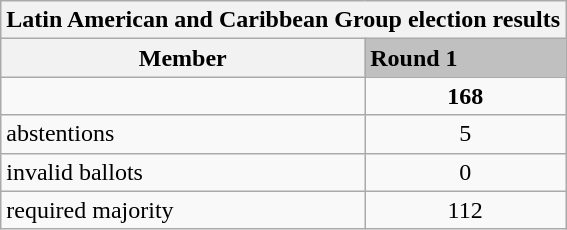<table class="wikitable collapsible">
<tr>
<th colspan="2">Latin American and Caribbean Group election results</th>
</tr>
<tr>
<th>Member</th>
<td style="background:silver;"><strong>Round 1</strong></td>
</tr>
<tr>
<td></td>
<td style="text-align:center;"><strong>168</strong></td>
</tr>
<tr>
<td>abstentions</td>
<td style="text-align:center;">5</td>
</tr>
<tr>
<td>invalid ballots</td>
<td style="text-align:center;">0</td>
</tr>
<tr>
<td>required majority</td>
<td style="text-align:center;">112</td>
</tr>
</table>
